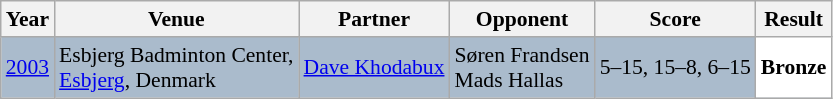<table class="sortable wikitable" style="font-size: 90%;">
<tr>
<th>Year</th>
<th>Venue</th>
<th>Partner</th>
<th>Opponent</th>
<th>Score</th>
<th>Result</th>
</tr>
<tr style="background:#AABBCC">
<td align="center"><a href='#'>2003</a></td>
<td align="left">Esbjerg Badminton Center,<br><a href='#'>Esbjerg</a>, Denmark</td>
<td align="left"> <a href='#'>Dave Khodabux</a></td>
<td align="left"> Søren Frandsen<br> Mads Hallas</td>
<td align="left">5–15, 15–8, 6–15</td>
<td style="text-align:left; background:white"> <strong>Bronze</strong></td>
</tr>
</table>
